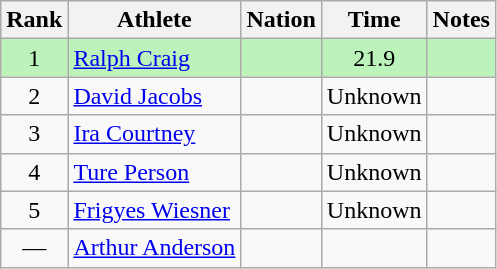<table class="wikitable sortable" style="text-align:center">
<tr>
<th>Rank</th>
<th>Athlete</th>
<th>Nation</th>
<th>Time</th>
<th>Notes</th>
</tr>
<tr bgcolor=bbf3bb>
<td>1</td>
<td align=left><a href='#'>Ralph Craig</a></td>
<td align=left></td>
<td>21.9</td>
<td></td>
</tr>
<tr>
<td>2</td>
<td align=left><a href='#'>David Jacobs</a></td>
<td align=left></td>
<td data-sort-value=30.0>Unknown</td>
<td></td>
</tr>
<tr>
<td>3</td>
<td align=left><a href='#'>Ira Courtney</a></td>
<td align=left></td>
<td data-sort-value=30.0>Unknown</td>
<td></td>
</tr>
<tr>
<td>4</td>
<td align=left><a href='#'>Ture Person</a></td>
<td align=left></td>
<td data-sort-value=30.0>Unknown</td>
<td></td>
</tr>
<tr>
<td>5</td>
<td align=left><a href='#'>Frigyes Wiesner</a></td>
<td align=left></td>
<td data-sort-value=30.0>Unknown</td>
<td></td>
</tr>
<tr>
<td data-sort-value=6>—</td>
<td align=left><a href='#'>Arthur Anderson</a></td>
<td align=left></td>
<td data-sort-value=99.9></td>
<td></td>
</tr>
</table>
